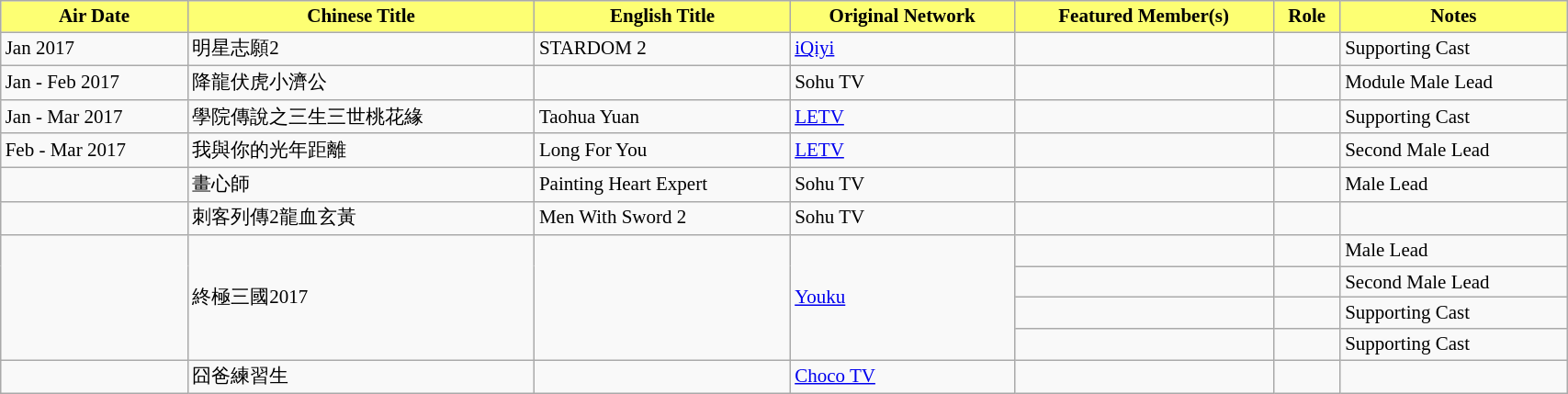<table class="wikitable" style="font-size:14px" text-align="center" width="90%">
<tr>
<th style="background: #FDFF73"><strong>Air Date</strong></th>
<th style="background: #FDFF73"><strong>Chinese Title</strong></th>
<th style="background: #FDFF73"><strong>English Title</strong></th>
<th style="background: #FDFF73"><strong>Original Network</strong></th>
<th style="background: #FDFF73"><strong>Featured Member(s)</strong></th>
<th style="background: #FDFF73"><strong>Role</strong></th>
<th style="background: #FDFF73"><strong>Notes</strong></th>
</tr>
<tr>
<td>Jan 2017</td>
<td>明星志願2</td>
<td>STARDOM 2</td>
<td><a href='#'>iQiyi</a></td>
<td></td>
<td></td>
<td>Supporting Cast</td>
</tr>
<tr>
<td>Jan - Feb 2017</td>
<td>降龍伏虎小濟公</td>
<td></td>
<td>Sohu TV</td>
<td></td>
<td></td>
<td>Module Male Lead</td>
</tr>
<tr>
<td>Jan - Mar 2017</td>
<td>學院傳說之三生三世桃花緣</td>
<td>Taohua Yuan</td>
<td><a href='#'>LETV</a></td>
<td></td>
<td></td>
<td>Supporting Cast</td>
</tr>
<tr>
<td>Feb - Mar 2017</td>
<td>我與你的光年距離</td>
<td>Long For You</td>
<td><a href='#'>LETV</a></td>
<td></td>
<td></td>
<td>Second Male Lead</td>
</tr>
<tr>
<td></td>
<td>畫心師</td>
<td>Painting Heart Expert</td>
<td>Sohu TV</td>
<td></td>
<td></td>
<td>Male Lead</td>
</tr>
<tr>
<td></td>
<td>刺客列傳2龍血玄黃</td>
<td>Men With Sword 2</td>
<td>Sohu TV</td>
<td></td>
<td></td>
<td></td>
</tr>
<tr>
<td rowspan="4"></td>
<td rowspan="4">終極三國2017</td>
<td rowspan="4"></td>
<td rowspan="4"><a href='#'>Youku</a></td>
<td></td>
<td></td>
<td>Male Lead</td>
</tr>
<tr>
<td></td>
<td></td>
<td>Second Male Lead</td>
</tr>
<tr>
<td></td>
<td></td>
<td>Supporting Cast</td>
</tr>
<tr>
<td></td>
<td></td>
<td>Supporting Cast</td>
</tr>
<tr>
<td></td>
<td>囧爸練習生</td>
<td></td>
<td><a href='#'>Choco TV</a></td>
<td></td>
<td></td>
<td></td>
</tr>
</table>
